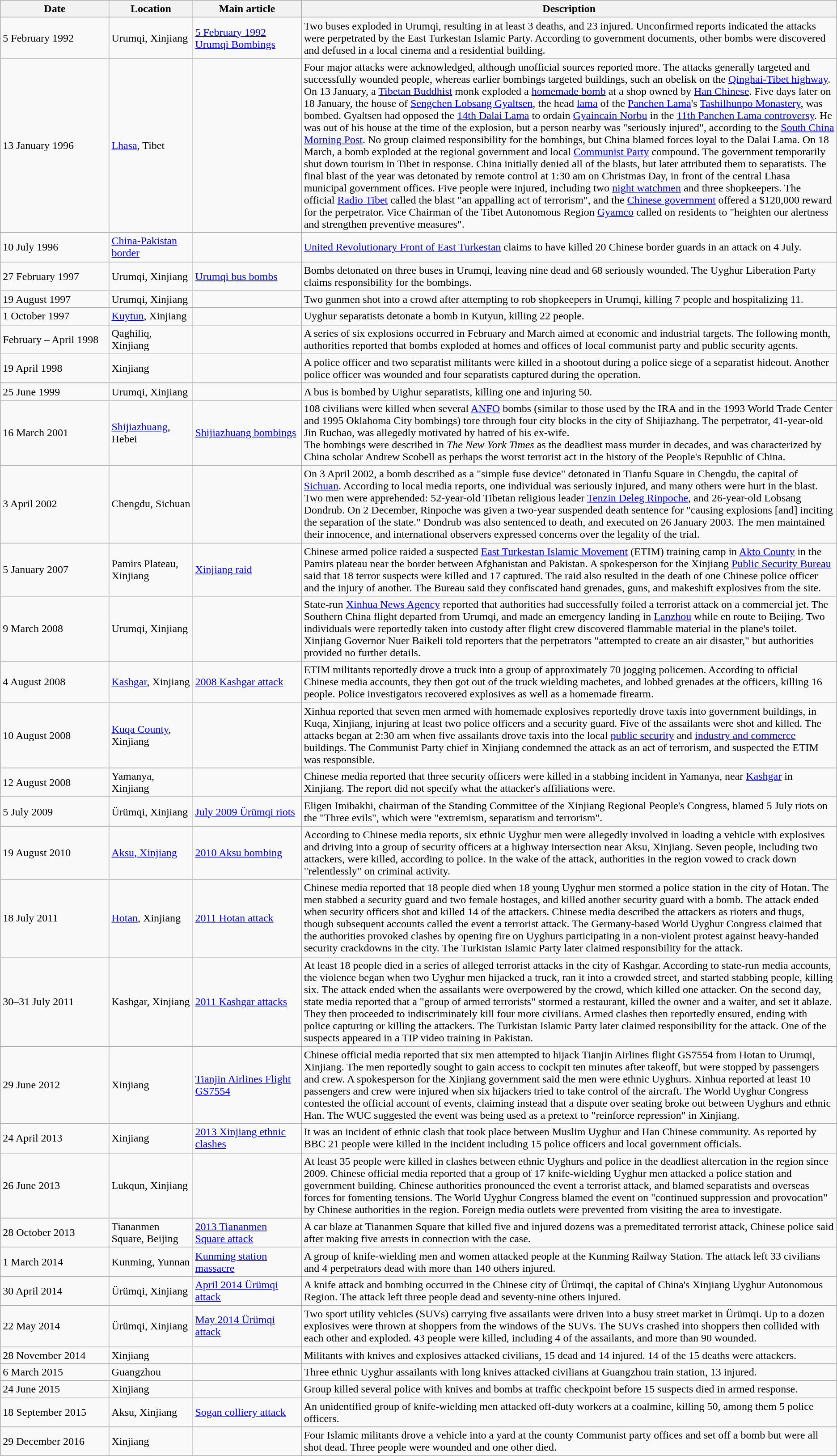<table class="wikitable">
<tr>
<th width=13%>Date</th>
<th width=10%>Location</th>
<th width=13%>Main article</th>
<th width=64%>Description</th>
</tr>
<tr>
<td>5 February 1992</td>
<td>Urumqi, Xinjiang</td>
<td><a href='#'>5 February 1992 Urumqi Bombings</a></td>
<td>Two buses exploded in Urumqi, resulting in at least 3 deaths, and 23 injured. Unconfirmed reports indicated the attacks were perpetrated by the East Turkestan Islamic Party. According to government documents, other bombs were discovered and defused in a local cinema and a residential building.</td>
</tr>
<tr>
<td>13 January 1996</td>
<td><a href='#'>Lhasa</a>, Tibet</td>
<td></td>
<td>Four major attacks were acknowledged, although unofficial sources reported more. The attacks generally targeted and successfully wounded people, whereas earlier bombings targeted buildings, such an obelisk on the <a href='#'>Qinghai-Tibet highway</a>. On 13 January, a <a href='#'>Tibetan Buddhist</a> monk exploded a <a href='#'>homemade bomb</a> at a shop owned by <a href='#'>Han Chinese</a>. Five days later on 18 January, the house of <a href='#'>Sengchen Lobsang Gyaltsen</a>, the head <a href='#'>lama</a> of the <a href='#'>Panchen Lama</a>'s <a href='#'>Tashilhunpo Monastery</a>, was bombed. Gyaltsen had opposed the <a href='#'>14th Dalai Lama</a> to ordain <a href='#'>Gyaincain Norbu</a> in the <a href='#'>11th Panchen Lama controversy</a>. He was out of his house at the time of the explosion, but a person nearby was "seriously injured", according to the <a href='#'>South China Morning Post</a>. No group claimed responsibility for the bombings, but China blamed forces loyal to the Dalai Lama. On 18 March, a bomb exploded at the regional government and local <a href='#'>Communist Party</a> compound. The government temporarily shut down tourism in Tibet in response. China initially denied all of the blasts, but later attributed them to separatists. The final blast of the year was detonated by remote control at 1:30 am on Christmas Day, in front of the central Lhasa municipal government offices. Five people were injured, including two <a href='#'>night watchmen</a> and three shopkeepers. The official <a href='#'>Radio Tibet</a> called the blast "an appalling act of terrorism", and the <a href='#'>Chinese government</a> offered a $120,000 reward for the perpetrator. Vice Chairman of the Tibet Autonomous Region <a href='#'>Gyamco</a> called on residents to "heighten our alertness and strengthen preventive measures".</td>
</tr>
<tr>
<td>10 July 1996</td>
<td><a href='#'>China-Pakistan border</a></td>
<td></td>
<td><a href='#'>United Revolutionary Front of East Turkestan</a> claims to have killed 20 Chinese border guards in an attack on 4 July.</td>
</tr>
<tr>
<td>27 February 1997</td>
<td>Urumqi, Xinjiang</td>
<td><a href='#'>Urumqi bus bombs</a></td>
<td>Bombs detonated on three buses in Urumqi, leaving nine dead and 68 seriously wounded. The Uyghur Liberation Party claims responsibility for the bombings.</td>
</tr>
<tr>
<td>19 August 1997</td>
<td>Urumqi, Xinjiang</td>
<td></td>
<td>Two gunmen shot into a crowd after attempting to rob shopkeepers in Urumqi, killing 7 people and hospitalizing 11.</td>
</tr>
<tr>
<td>1 October 1997</td>
<td><a href='#'>Kuytun</a>, Xinjiang</td>
<td></td>
<td>Uyghur separatists detonate a bomb in Kutyun, killing 22 people.</td>
</tr>
<tr>
<td>February – April 1998</td>
<td>Qaghiliq, Xinjiang</td>
<td></td>
<td>A series of six explosions occurred in February and March aimed at economic and industrial targets. The following month, authorities reported that bombs exploded at homes and offices of local communist party and public security agents.</td>
</tr>
<tr>
<td>19 April 1998</td>
<td>Xinjiang</td>
<td></td>
<td>A police officer and two separatist militants were killed in a shootout during a police siege of a separatist hideout. Another police officer was wounded and four separatists captured during the operation.</td>
</tr>
<tr>
<td>25 June 1999</td>
<td>Urumqi, Xinjiang</td>
<td></td>
<td>A bus is bombed by Uighur separatists, killing one and injuring 50.</td>
</tr>
<tr>
<td>16 March 2001</td>
<td><a href='#'>Shijiazhuang</a>, Hebei</td>
<td><a href='#'>Shijiazhuang bombings</a></td>
<td>108 civilians were killed when several <a href='#'>ANFO</a> bombs (similar to those used by the IRA and in the 1993 World Trade Center and 1995 Oklahoma City bombings) tore through four city blocks in the city of Shijiazhang. The perpetrator, 41-year-old Jin Ruchao, was allegedly motivated by hatred of his ex-wife.<br>The bombings were described in <em>The New York Times</em> as the deadliest mass murder in decades, and was characterized by China scholar Andrew Scobell as perhaps the worst terrorist act in the history of the People's Republic of China.</td>
</tr>
<tr>
<td>3 April 2002</td>
<td>Chengdu, Sichuan</td>
<td></td>
<td>On 3 April 2002, a bomb described as a "simple fuse device" detonated in Tianfu Square in Chengdu, the capital of <a href='#'>Sichuan</a>. According to local media reports, one individual was seriously injured, and many others were hurt in the blast. Two men were apprehended: 52-year-old Tibetan religious leader <a href='#'>Tenzin Deleg Rinpoche</a>, and 26-year-old Lobsang Dondrub. On 2 December, Rinpoche was given a two-year suspended death sentence for "causing explosions [and] inciting the separation of the state." Dondrub was also sentenced to death, and executed on 26 January 2003. The men maintained their innocence, and international observers expressed concerns over the legality of the trial.</td>
</tr>
<tr>
<td>5 January 2007</td>
<td>Pamirs Plateau, Xinjiang</td>
<td><a href='#'>Xinjiang raid</a></td>
<td>Chinese armed police raided a suspected <a href='#'>East Turkestan Islamic Movement</a> (ETIM) training camp in <a href='#'>Akto County</a> in the Pamirs plateau near the border between Afghanistan and Pakistan. A spokesperson for the Xinjiang <a href='#'>Public Security Bureau</a> said that 18 terror suspects were killed and 17 captured. The raid also resulted in the death of one Chinese police officer and the injury of another. The Bureau said they confiscated hand grenades, guns, and makeshift explosives from the site.</td>
</tr>
<tr>
<td>9 March 2008</td>
<td>Urumqi, Xinjiang</td>
<td></td>
<td>State-run <a href='#'>Xinhua News Agency</a> reported that authorities had successfully foiled a terrorist attack on a commercial jet. The Southern China flight departed from Urumqi, and made an emergency landing in <a href='#'>Lanzhou</a> while en route to Beijing. Two individuals were reportedly taken into custody after flight crew discovered flammable material in the plane's toilet. Xinjiang Governor Nuer Baikeli told reporters that the perpetrators "attempted to create an air disaster," but authorities provided no further details.</td>
</tr>
<tr>
<td>4 August 2008</td>
<td><a href='#'>Kashgar</a>, Xinjiang</td>
<td><a href='#'>2008 Kashgar attack</a></td>
<td>ETIM militants reportedly drove a truck into a group of approximately 70 jogging policemen. According to official Chinese media accounts, they then got out of the truck wielding machetes, and lobbed grenades at the officers, killing 16 people. Police investigators recovered explosives as well as a homemade firearm.</td>
</tr>
<tr>
<td>10 August 2008</td>
<td><a href='#'>Kuqa County</a>, Xinjiang</td>
<td></td>
<td>Xinhua reported that seven men armed with homemade explosives reportedly drove taxis into government buildings, in Kuqa, Xinjiang, injuring at least two police officers and a security guard. Five of the assailants were shot and killed. The attacks began at 2:30 am when five assailants drove taxis into the local <a href='#'>public security</a> and <a href='#'>industry and commerce</a> buildings. The Communist Party chief in Xinjiang condemned the attack as an act of terrorism, and suspected the ETIM was responsible.</td>
</tr>
<tr>
<td>12 August 2008</td>
<td>Yamanya, Xinjiang</td>
<td></td>
<td>Chinese media reported that three security officers were killed in a stabbing incident in Yamanya, near <a href='#'>Kashgar</a> in Xinjiang. The report did not specify what the attacker's affiliations were.</td>
</tr>
<tr>
<td>5 July 2009</td>
<td>Ürümqi, Xinjiang</td>
<td><a href='#'>July 2009 Ürümqi riots</a></td>
<td>Eligen Imibakhi, chairman of the Standing Committee of the Xinjiang Regional People's Congress, blamed 5 July riots on the "Three evils", which were "extremism, separatism and terrorism".</td>
</tr>
<tr>
<td>19 August 2010</td>
<td><a href='#'>Aksu, Xinjiang</a></td>
<td><a href='#'>2010 Aksu bombing</a></td>
<td>According to Chinese media reports, six ethnic Uyghur men were allegedly involved in loading a vehicle with explosives and driving into a group of security officers at a highway intersection near Aksu, Xinjiang. Seven people, including two attackers, were killed, according to police. In the wake of the attack, authorities in the region vowed to crack down "relentlessly" on criminal activity.</td>
</tr>
<tr>
<td>18 July 2011</td>
<td><a href='#'>Hotan</a>, Xinjiang</td>
<td><a href='#'>2011 Hotan attack</a></td>
<td>Chinese media reported that 18 people died when 18 young Uyghur men stormed a police station in the city of Hotan. The men stabbed a security guard and two female hostages, and killed another security guard with a bomb. The attack ended when security officers shot and killed 14 of the attackers. Chinese media described the attackers as rioters and thugs, though subsequent accounts called the event a terrorist attack. The Germany-based World Uyghur Congress claimed that the authorities provoked clashes by opening fire on Uyghurs participating in a non-violent protest against heavy-handed security crackdowns in the city. The Turkistan Islamic Party later claimed responsibility for the attack.</td>
</tr>
<tr>
<td>30–31 July 2011</td>
<td>Kashgar, Xinjiang</td>
<td><a href='#'>2011 Kashgar attacks</a></td>
<td>At least 18 people died in a series of alleged terrorist attacks in the city of Kashgar. According to state-run media accounts, the violence began when two Uyghur men hijacked a truck, ran it into a crowded street, and started stabbing people, killing six. The attack ended when the assailants were overpowered by the crowd, which killed one attacker. On the second day, state media reported that a "group of armed terrorists" stormed a restaurant, killed the owner and a waiter, and set it ablaze. They then proceeded to indiscriminately kill four more civilians. Armed clashes then reportedly ensured, ending with police capturing or killing the attackers. The Turkistan Islamic Party later claimed responsibility for the attack. One of the suspects appeared in a TIP video training in Pakistan.</td>
</tr>
<tr>
<td>29 June 2012</td>
<td>Xinjiang</td>
<td><a href='#'>Tianjin Airlines Flight GS7554</a></td>
<td>Chinese official media reported that six men attempted to hijack Tianjin Airlines flight GS7554 from Hotan to Urumqi, Xinjiang. The men reportedly sought to gain access to cockpit ten minutes after takeoff, but were stopped by passengers and crew.  A spokesperson for the Xinjiang government said the men were ethnic Uyghurs. Xinhua reported at least 10 passengers and crew were injured when six hijackers tried to take control of the aircraft. The World Uyghur Congress contested the official account of events, claiming instead that a dispute over seating broke out between Uyghurs and ethnic Han. The WUC suggested the event was being used as a pretext to "reinforce repression" in Xinjiang.</td>
</tr>
<tr>
<td>24 April 2013</td>
<td>Xinjiang</td>
<td><a href='#'>2013 Xinjiang ethnic clashes</a></td>
<td>It was an incident of ethnic clash that took place between Muslim Uyghur and Han Chinese community. As reported by BBC 21 people were killed in the incident including 15 police officers and local government officials.</td>
</tr>
<tr>
<td>26 June 2013</td>
<td>Lukqun, Xinjiang</td>
<td></td>
<td>At least 35 people were killed in clashes between ethnic Uyghurs and police in the deadliest altercation in the region since 2009. Chinese official media reported that a group of 17 knife-wielding Uyghur men attacked a police station and government building. Chinese authorities pronounced the event a terrorist attack, and blamed separatists and overseas forces for fomenting tensions. The World Uyghur Congress blamed the event on "continued suppression and provocation" by Chinese authorities in the region. Foreign media outlets were prevented from visiting the area to investigate.</td>
</tr>
<tr>
<td>28 October 2013</td>
<td>Tiananmen Square, Beijing</td>
<td><a href='#'>2013 Tiananmen Square attack</a></td>
<td>A car blaze at Tiananmen Square that killed five and injured dozens was a premeditated terrorist attack, Chinese police said after making five arrests in connection with the case.</td>
</tr>
<tr>
<td>1 March 2014</td>
<td>Kunming, Yunnan</td>
<td><a href='#'>Kunming station massacre</a></td>
<td>A group of knife-wielding men and women attacked people at the Kunming Railway Station. The attack left 33 civilians and 4 perpetrators dead with more than 140 others injured.</td>
</tr>
<tr>
<td>30 April 2014</td>
<td>Ürümqi, Xinjiang</td>
<td><a href='#'>April 2014 Ürümqi attack</a></td>
<td>A knife attack and bombing occurred in the Chinese city of Ürümqi, the capital of China's Xinjiang Uyghur Autonomous Region. The attack left three people dead and seventy-nine others injured.</td>
</tr>
<tr>
<td>22 May 2014</td>
<td>Ürümqi, Xinjiang</td>
<td><a href='#'>May 2014 Ürümqi attack</a></td>
<td>Two sport utility vehicles (SUVs) carrying five assailants were driven into a busy street market in Ürümqi. Up to a dozen explosives were thrown at shoppers from the windows of the SUVs. The SUVs crashed into shoppers then collided with each other and exploded. 43 people were killed, including 4 of the assailants, and more than 90 wounded.</td>
</tr>
<tr>
<td>28 November 2014</td>
<td>Xinjiang</td>
<td></td>
<td>Militants with knives and explosives attacked civilians, 15 dead and 14 injured. 14 of the 15 deaths were attackers.</td>
</tr>
<tr>
<td>6 March 2015</td>
<td>Guangzhou</td>
<td></td>
<td>Three ethnic Uyghur assailants with long knives attacked civilians at Guangzhou train station, 13 injured.</td>
</tr>
<tr>
<td>24 June 2015</td>
<td>Xinjiang</td>
<td></td>
<td>Group killed several police with knives and bombs at traffic checkpoint before 15 suspects died in armed response.</td>
</tr>
<tr>
<td>18 September 2015</td>
<td>Aksu, Xinjiang</td>
<td><a href='#'>Sogan colliery attack</a></td>
<td>An unidentified group of knife-wielding men attacked off-duty workers at a coalmine, killing 50, among them 5 police officers.</td>
</tr>
<tr>
<td>29 December 2016</td>
<td>Xinjiang</td>
<td></td>
<td>Four Islamic militants drove a vehicle into a yard at the county Communist party offices and set off a bomb but were all shot dead. Three people were wounded and one other died.</td>
</tr>
</table>
